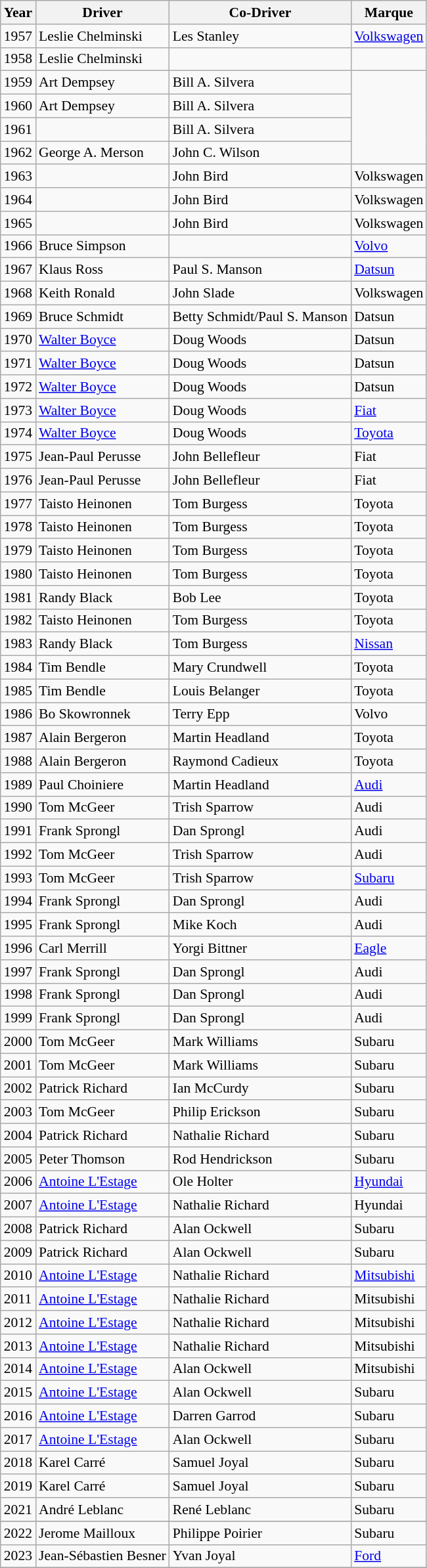<table class="wikitable" style="font-size: 90%;">
<tr>
<th>Year</th>
<th>Driver</th>
<th>Co-Driver</th>
<th>Marque</th>
</tr>
<tr>
<td>1957</td>
<td>Leslie Chelminski</td>
<td>Les Stanley</td>
<td><a href='#'>Volkswagen</a></td>
</tr>
<tr>
<td>1958</td>
<td>Leslie Chelminski</td>
<td></td>
<td></td>
</tr>
<tr>
<td>1959</td>
<td>Art Dempsey</td>
<td>Bill A. Silvera</td>
</tr>
<tr>
<td>1960</td>
<td>Art Dempsey</td>
<td>Bill A. Silvera</td>
</tr>
<tr>
<td>1961</td>
<td></td>
<td>Bill A. Silvera</td>
</tr>
<tr>
<td>1962</td>
<td>George A. Merson</td>
<td>John C. Wilson</td>
</tr>
<tr Ford Falcon>
<td>1963</td>
<td></td>
<td>John Bird</td>
<td>Volkswagen</td>
</tr>
<tr>
<td>1964</td>
<td></td>
<td>John Bird</td>
<td>Volkswagen</td>
</tr>
<tr>
<td>1965</td>
<td></td>
<td>John Bird</td>
<td>Volkswagen</td>
</tr>
<tr>
<td>1966</td>
<td>Bruce Simpson</td>
<td></td>
<td><a href='#'>Volvo</a></td>
</tr>
<tr>
<td>1967</td>
<td>Klaus Ross</td>
<td>Paul S. Manson</td>
<td><a href='#'>Datsun</a></td>
</tr>
<tr>
<td>1968</td>
<td>Keith Ronald</td>
<td>John Slade</td>
<td>Volkswagen</td>
</tr>
<tr>
<td>1969</td>
<td>Bruce Schmidt</td>
<td>Betty Schmidt/Paul S. Manson</td>
<td>Datsun</td>
</tr>
<tr>
<td>1970</td>
<td><a href='#'>Walter Boyce</a></td>
<td>Doug Woods</td>
<td>Datsun</td>
</tr>
<tr>
<td>1971</td>
<td><a href='#'>Walter Boyce</a></td>
<td>Doug Woods</td>
<td>Datsun</td>
</tr>
<tr>
<td>1972</td>
<td><a href='#'>Walter Boyce</a></td>
<td>Doug Woods</td>
<td>Datsun</td>
</tr>
<tr>
<td>1973</td>
<td><a href='#'>Walter Boyce</a></td>
<td>Doug Woods</td>
<td><a href='#'>Fiat</a></td>
</tr>
<tr>
<td>1974</td>
<td><a href='#'>Walter Boyce</a></td>
<td>Doug Woods</td>
<td><a href='#'>Toyota</a></td>
</tr>
<tr>
<td>1975</td>
<td>Jean-Paul Perusse</td>
<td>John Bellefleur</td>
<td>Fiat</td>
</tr>
<tr>
<td>1976</td>
<td>Jean-Paul Perusse</td>
<td>John Bellefleur</td>
<td>Fiat</td>
</tr>
<tr>
<td>1977</td>
<td>Taisto Heinonen</td>
<td>Tom Burgess</td>
<td>Toyota</td>
</tr>
<tr>
<td>1978</td>
<td>Taisto Heinonen</td>
<td>Tom Burgess</td>
<td>Toyota</td>
</tr>
<tr>
<td>1979</td>
<td>Taisto Heinonen</td>
<td>Tom Burgess</td>
<td>Toyota</td>
</tr>
<tr>
<td>1980</td>
<td>Taisto Heinonen</td>
<td>Tom Burgess</td>
<td>Toyota</td>
</tr>
<tr>
<td>1981</td>
<td>Randy Black</td>
<td>Bob Lee</td>
<td>Toyota</td>
</tr>
<tr>
<td>1982</td>
<td>Taisto Heinonen</td>
<td>Tom Burgess</td>
<td>Toyota</td>
</tr>
<tr>
<td>1983</td>
<td>Randy Black</td>
<td>Tom Burgess</td>
<td><a href='#'>Nissan</a></td>
</tr>
<tr>
<td>1984</td>
<td>Tim Bendle</td>
<td>Mary Crundwell</td>
<td>Toyota</td>
</tr>
<tr>
<td>1985</td>
<td>Tim Bendle</td>
<td>Louis Belanger</td>
<td>Toyota</td>
</tr>
<tr>
<td>1986</td>
<td>Bo Skowronnek</td>
<td>Terry Epp</td>
<td>Volvo</td>
</tr>
<tr>
<td>1987</td>
<td>Alain Bergeron</td>
<td>Martin Headland</td>
<td>Toyota</td>
</tr>
<tr>
<td>1988</td>
<td>Alain Bergeron</td>
<td>Raymond Cadieux</td>
<td>Toyota</td>
</tr>
<tr>
<td>1989</td>
<td>Paul Choiniere</td>
<td>Martin Headland</td>
<td><a href='#'>Audi</a></td>
</tr>
<tr>
<td>1990</td>
<td>Tom McGeer</td>
<td>Trish Sparrow</td>
<td>Audi</td>
</tr>
<tr>
<td>1991</td>
<td>Frank Sprongl</td>
<td>Dan Sprongl</td>
<td>Audi</td>
</tr>
<tr>
<td>1992</td>
<td>Tom McGeer</td>
<td>Trish Sparrow</td>
<td>Audi</td>
</tr>
<tr>
<td>1993</td>
<td>Tom McGeer</td>
<td>Trish Sparrow</td>
<td><a href='#'>Subaru</a></td>
</tr>
<tr>
<td>1994</td>
<td>Frank Sprongl</td>
<td>Dan Sprongl</td>
<td>Audi</td>
</tr>
<tr>
<td>1995</td>
<td>Frank Sprongl</td>
<td>Mike Koch</td>
<td>Audi</td>
</tr>
<tr>
<td>1996</td>
<td>Carl Merrill</td>
<td>Yorgi Bittner</td>
<td><a href='#'>Eagle</a></td>
</tr>
<tr>
<td>1997</td>
<td>Frank Sprongl</td>
<td>Dan Sprongl</td>
<td>Audi</td>
</tr>
<tr>
<td>1998</td>
<td>Frank Sprongl</td>
<td>Dan Sprongl</td>
<td>Audi</td>
</tr>
<tr>
<td>1999</td>
<td>Frank Sprongl</td>
<td>Dan Sprongl</td>
<td>Audi</td>
</tr>
<tr>
<td>2000</td>
<td>Tom McGeer</td>
<td>Mark Williams</td>
<td>Subaru</td>
</tr>
<tr>
<td>2001</td>
<td>Tom McGeer</td>
<td>Mark Williams</td>
<td>Subaru</td>
</tr>
<tr>
<td>2002</td>
<td>Patrick Richard</td>
<td>Ian McCurdy</td>
<td>Subaru</td>
</tr>
<tr>
<td>2003</td>
<td>Tom McGeer</td>
<td>Philip Erickson</td>
<td>Subaru</td>
</tr>
<tr>
<td>2004</td>
<td>Patrick Richard</td>
<td>Nathalie Richard</td>
<td>Subaru</td>
</tr>
<tr>
<td>2005</td>
<td>Peter Thomson</td>
<td>Rod Hendrickson</td>
<td>Subaru</td>
</tr>
<tr>
<td>2006</td>
<td><a href='#'>Antoine L'Estage</a></td>
<td>Ole Holter</td>
<td><a href='#'>Hyundai</a></td>
</tr>
<tr>
<td>2007</td>
<td><a href='#'>Antoine L'Estage</a></td>
<td>Nathalie Richard</td>
<td>Hyundai</td>
</tr>
<tr>
<td>2008</td>
<td>Patrick Richard</td>
<td>Alan Ockwell</td>
<td>Subaru</td>
</tr>
<tr>
<td>2009</td>
<td>Patrick Richard</td>
<td>Alan Ockwell</td>
<td>Subaru</td>
</tr>
<tr>
<td>2010</td>
<td><a href='#'>Antoine L'Estage</a></td>
<td>Nathalie Richard</td>
<td><a href='#'>Mitsubishi</a></td>
</tr>
<tr>
<td>2011</td>
<td><a href='#'>Antoine L'Estage</a></td>
<td>Nathalie Richard</td>
<td>Mitsubishi</td>
</tr>
<tr>
<td>2012</td>
<td><a href='#'>Antoine L'Estage</a></td>
<td>Nathalie Richard</td>
<td>Mitsubishi</td>
</tr>
<tr>
<td>2013</td>
<td><a href='#'>Antoine L'Estage</a></td>
<td>Nathalie Richard</td>
<td>Mitsubishi</td>
</tr>
<tr>
<td>2014</td>
<td><a href='#'>Antoine L'Estage</a></td>
<td>Alan Ockwell</td>
<td>Mitsubishi</td>
</tr>
<tr>
<td>2015</td>
<td><a href='#'>Antoine L'Estage</a></td>
<td>Alan Ockwell</td>
<td>Subaru</td>
</tr>
<tr>
<td>2016</td>
<td><a href='#'>Antoine L'Estage</a></td>
<td>Darren Garrod</td>
<td>Subaru</td>
</tr>
<tr>
<td>2017</td>
<td><a href='#'>Antoine L'Estage</a></td>
<td>Alan Ockwell</td>
<td>Subaru</td>
</tr>
<tr>
<td>2018</td>
<td>Karel Carré</td>
<td>Samuel Joyal</td>
<td>Subaru</td>
</tr>
<tr>
<td>2019</td>
<td>Karel Carré</td>
<td>Samuel Joyal</td>
<td>Subaru</td>
</tr>
<tr>
<td>2021</td>
<td>André Leblanc</td>
<td>René Leblanc</td>
<td>Subaru</td>
</tr>
<tr>
</tr>
<tr>
<td>2022</td>
<td>Jerome Mailloux</td>
<td>Philippe Poirier</td>
<td>Subaru</td>
</tr>
<tr>
<td>2023</td>
<td>Jean-Sébastien Besner</td>
<td>Yvan Joyal</td>
<td><a href='#'>Ford</a></td>
</tr>
<tr>
</tr>
</table>
